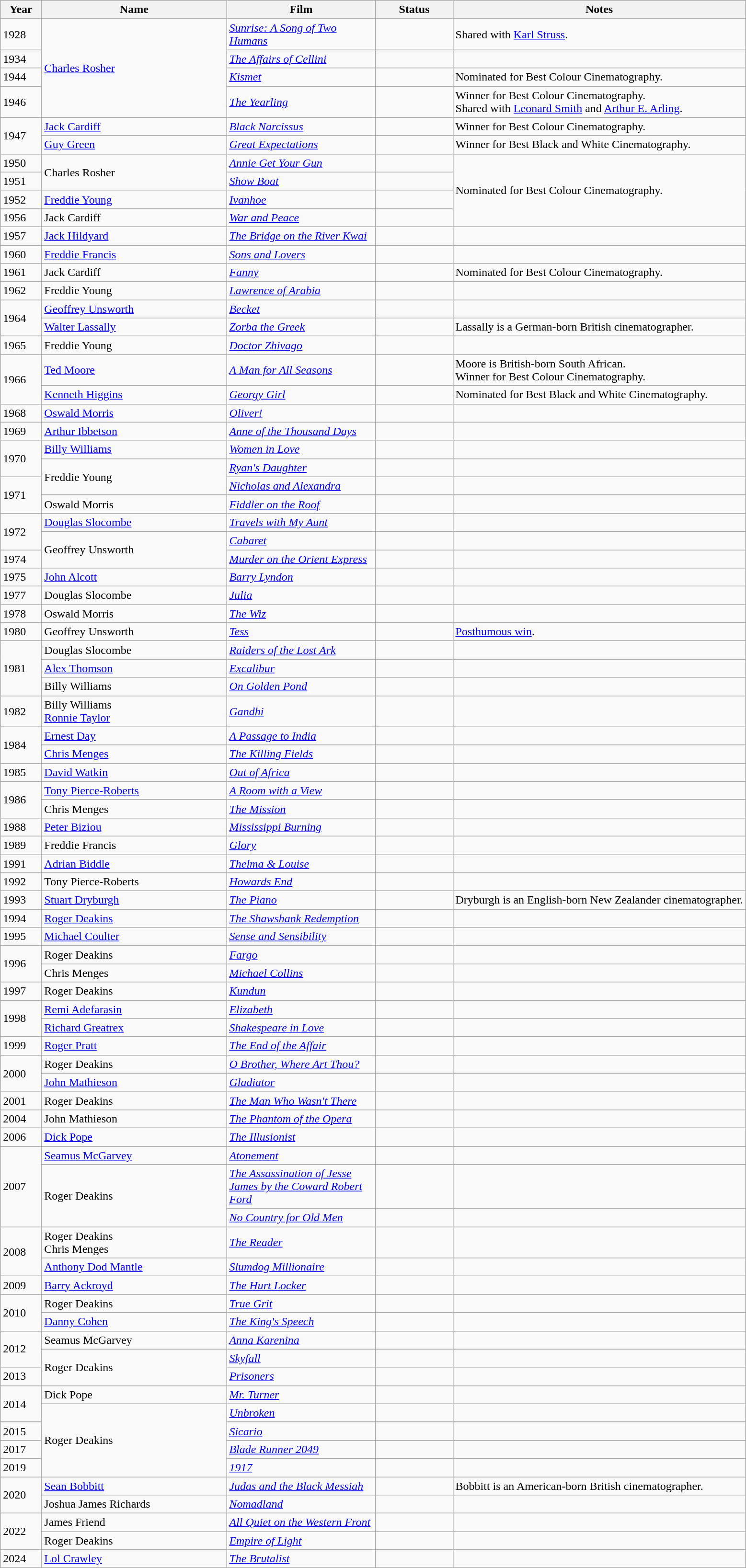<table class="wikitable">
<tr style="background:#ebf5ff;">
<th style="width:050px;">Year</th>
<th style="width:250px;">Name</th>
<th style="width:200px;">Film</th>
<th style="width:100px;">Status</th>
<th>Notes</th>
</tr>
<tr>
<td>1928</td>
<td rowspan="4"><a href='#'>Charles Rosher</a></td>
<td><em><a href='#'>Sunrise: A Song of Two Humans</a></em></td>
<td></td>
<td>Shared with <a href='#'>Karl Struss</a>.</td>
</tr>
<tr>
<td>1934</td>
<td><em><a href='#'>The Affairs of Cellini</a></em></td>
<td></td>
<td></td>
</tr>
<tr>
<td>1944</td>
<td><a href='#'><em>Kismet</em></a></td>
<td></td>
<td>Nominated for Best Colour Cinematography.</td>
</tr>
<tr>
<td>1946</td>
<td><a href='#'><em>The Yearling</em></a></td>
<td></td>
<td>Winner for Best Colour Cinematography.<br>Shared with <a href='#'>Leonard Smith</a> and <a href='#'>Arthur E. Arling</a>.</td>
</tr>
<tr>
<td rowspan="2">1947</td>
<td><a href='#'>Jack Cardiff</a></td>
<td><em><a href='#'>Black Narcissus</a></em></td>
<td></td>
<td>Winner for Best Colour Cinematography.</td>
</tr>
<tr>
<td><a href='#'>Guy Green</a></td>
<td><em><a href='#'>Great Expectations</a></em></td>
<td></td>
<td>Winner for Best Black and White Cinematography.</td>
</tr>
<tr>
<td>1950</td>
<td rowspan="2">Charles Rosher</td>
<td><a href='#'><em>Annie Get Your Gun</em></a></td>
<td></td>
<td rowspan="4">Nominated for Best Colour Cinematography.</td>
</tr>
<tr>
<td>1951</td>
<td><a href='#'><em>Show Boat</em></a></td>
<td></td>
</tr>
<tr>
<td>1952</td>
<td><a href='#'>Freddie Young</a></td>
<td><a href='#'><em>Ivanhoe</em></a></td>
<td></td>
</tr>
<tr>
<td>1956</td>
<td>Jack Cardiff</td>
<td><a href='#'><em>War and Peace</em></a></td>
<td></td>
</tr>
<tr>
<td>1957</td>
<td><a href='#'>Jack Hildyard</a></td>
<td><em><a href='#'>The Bridge on the River Kwai</a></em></td>
<td></td>
<td></td>
</tr>
<tr>
<td>1960</td>
<td><a href='#'>Freddie Francis</a></td>
<td><em><a href='#'>Sons and Lovers</a></em></td>
<td></td>
<td></td>
</tr>
<tr>
<td>1961</td>
<td>Jack Cardiff</td>
<td><a href='#'><em>Fanny</em></a></td>
<td></td>
<td>Nominated for Best Colour Cinematography.</td>
</tr>
<tr>
<td>1962</td>
<td>Freddie Young</td>
<td><em><a href='#'>Lawrence of Arabia</a></em></td>
<td></td>
<td></td>
</tr>
<tr>
<td rowspan="2">1964</td>
<td><a href='#'>Geoffrey Unsworth</a></td>
<td><em><a href='#'>Becket</a></em></td>
<td></td>
<td></td>
</tr>
<tr>
<td><a href='#'>Walter Lassally</a></td>
<td><a href='#'><em>Zorba the Greek</em></a></td>
<td></td>
<td>Lassally is a German-born British cinematographer.</td>
</tr>
<tr>
<td>1965</td>
<td>Freddie Young</td>
<td><em><a href='#'>Doctor Zhivago</a></em></td>
<td></td>
<td></td>
</tr>
<tr>
<td rowspan="2">1966</td>
<td><a href='#'>Ted Moore</a></td>
<td><a href='#'><em>A Man for All Seasons</em></a></td>
<td></td>
<td>Moore is British-born South African.<br>Winner for Best Colour Cinematography.</td>
</tr>
<tr>
<td><a href='#'>Kenneth Higgins</a></td>
<td><em><a href='#'>Georgy Girl</a></em></td>
<td></td>
<td>Nominated for Best Black and White Cinematography.</td>
</tr>
<tr>
<td>1968</td>
<td><a href='#'>Oswald Morris</a></td>
<td><a href='#'><em>Oliver!</em></a></td>
<td></td>
<td></td>
</tr>
<tr>
<td>1969</td>
<td><a href='#'>Arthur Ibbetson</a></td>
<td><em><a href='#'>Anne of the Thousand Days</a></em></td>
<td></td>
<td></td>
</tr>
<tr>
<td rowspan="2">1970</td>
<td><a href='#'>Billy Williams</a></td>
<td><a href='#'><em>Women in Love</em></a></td>
<td></td>
<td></td>
</tr>
<tr>
<td rowspan="2">Freddie Young</td>
<td><em><a href='#'>Ryan's Daughter</a></em></td>
<td></td>
<td></td>
</tr>
<tr>
<td rowspan="2">1971</td>
<td><em><a href='#'>Nicholas and Alexandra</a></em></td>
<td></td>
<td></td>
</tr>
<tr>
<td>Oswald Morris</td>
<td><em><a href='#'>Fiddler on the Roof</a></em></td>
<td></td>
<td></td>
</tr>
<tr>
<td rowspan="2">1972</td>
<td><a href='#'>Douglas Slocombe</a></td>
<td><a href='#'><em>Travels with My Aunt</em></a></td>
<td></td>
<td></td>
</tr>
<tr>
<td rowspan="2">Geoffrey Unsworth</td>
<td><em><a href='#'>Cabaret</a></em></td>
<td></td>
<td></td>
</tr>
<tr>
<td>1974</td>
<td><em><a href='#'>Murder on the Orient Express</a></em></td>
<td></td>
<td></td>
</tr>
<tr>
<td>1975</td>
<td><a href='#'>John Alcott</a></td>
<td><em><a href='#'>Barry Lyndon</a></em></td>
<td></td>
<td></td>
</tr>
<tr>
<td>1977</td>
<td>Douglas Slocombe</td>
<td><em><a href='#'>Julia</a></em></td>
<td></td>
<td></td>
</tr>
<tr>
<td>1978</td>
<td>Oswald Morris</td>
<td><a href='#'><em>The Wiz</em></a></td>
<td></td>
<td></td>
</tr>
<tr>
<td>1980</td>
<td>Geoffrey Unsworth</td>
<td><em><a href='#'>Tess</a></em></td>
<td></td>
<td><a href='#'>Posthumous win</a>.</td>
</tr>
<tr>
<td rowspan="3">1981</td>
<td>Douglas Slocombe</td>
<td><em><a href='#'>Raiders of the Lost Ark</a></em></td>
<td></td>
<td></td>
</tr>
<tr>
<td><a href='#'>Alex Thomson</a></td>
<td><em><a href='#'>Excalibur</a></em></td>
<td></td>
<td></td>
</tr>
<tr>
<td>Billy Williams</td>
<td><em><a href='#'>On Golden Pond</a></em></td>
<td></td>
<td></td>
</tr>
<tr>
<td>1982</td>
<td>Billy Williams<br><a href='#'>Ronnie Taylor</a></td>
<td><em><a href='#'>Gandhi</a></em></td>
<td></td>
<td></td>
</tr>
<tr>
<td rowspan="2">1984</td>
<td><a href='#'>Ernest Day</a></td>
<td><a href='#'><em>A Passage to India</em></a></td>
<td></td>
<td></td>
</tr>
<tr>
<td><a href='#'>Chris Menges</a></td>
<td><em><a href='#'>The Killing Fields</a></em></td>
<td></td>
<td></td>
</tr>
<tr>
<td>1985</td>
<td><a href='#'>David Watkin</a></td>
<td><em><a href='#'>Out of Africa</a></em></td>
<td></td>
<td></td>
</tr>
<tr>
<td rowspan="2">1986</td>
<td><a href='#'>Tony Pierce-Roberts</a></td>
<td><a href='#'><em>A Room with a View</em></a></td>
<td></td>
<td></td>
</tr>
<tr>
<td>Chris Menges</td>
<td><em><a href='#'>The Mission</a></em></td>
<td></td>
<td></td>
</tr>
<tr>
<td>1988</td>
<td><a href='#'>Peter Biziou</a></td>
<td><em><a href='#'>Mississippi Burning</a></em></td>
<td></td>
<td></td>
</tr>
<tr>
<td>1989</td>
<td>Freddie Francis</td>
<td><em><a href='#'>Glory</a></em></td>
<td></td>
<td></td>
</tr>
<tr>
<td>1991</td>
<td><a href='#'>Adrian Biddle</a></td>
<td><em><a href='#'>Thelma & Louise</a></em></td>
<td></td>
<td></td>
</tr>
<tr>
<td>1992</td>
<td>Tony Pierce-Roberts</td>
<td><em><a href='#'>Howards End</a></em></td>
<td></td>
<td></td>
</tr>
<tr>
<td>1993</td>
<td><a href='#'>Stuart Dryburgh</a></td>
<td><em><a href='#'>The Piano</a></em></td>
<td></td>
<td>Dryburgh is an English-born New Zealander cinematographer.</td>
</tr>
<tr>
<td>1994</td>
<td><a href='#'>Roger Deakins</a></td>
<td><em><a href='#'>The Shawshank Redemption</a></em></td>
<td></td>
<td></td>
</tr>
<tr>
<td>1995</td>
<td><a href='#'>Michael Coulter</a></td>
<td><a href='#'><em>Sense and Sensibility</em></a></td>
<td></td>
<td></td>
</tr>
<tr>
<td rowspan="2">1996</td>
<td>Roger Deakins</td>
<td><em><a href='#'>Fargo</a></em></td>
<td></td>
<td></td>
</tr>
<tr>
<td>Chris Menges</td>
<td><em><a href='#'>Michael Collins</a></em></td>
<td></td>
<td></td>
</tr>
<tr>
<td>1997</td>
<td>Roger Deakins</td>
<td><em><a href='#'>Kundun</a></em></td>
<td></td>
<td></td>
</tr>
<tr>
<td rowspan="2">1998</td>
<td><a href='#'>Remi Adefarasin</a></td>
<td><em><a href='#'>Elizabeth</a></em></td>
<td></td>
<td></td>
</tr>
<tr>
<td><a href='#'>Richard Greatrex</a></td>
<td><em><a href='#'>Shakespeare in Love</a></em></td>
<td></td>
<td></td>
</tr>
<tr>
<td>1999</td>
<td><a href='#'>Roger Pratt</a></td>
<td><em><a href='#'>The End of the Affair</a></em></td>
<td></td>
<td></td>
</tr>
<tr>
<td rowspan="2">2000</td>
<td>Roger Deakins</td>
<td><em><a href='#'>O Brother, Where Art Thou?</a></em></td>
<td></td>
<td></td>
</tr>
<tr>
<td><a href='#'>John Mathieson</a></td>
<td><em><a href='#'>Gladiator</a></em></td>
<td></td>
<td></td>
</tr>
<tr>
<td>2001</td>
<td>Roger Deakins</td>
<td><em><a href='#'>The Man Who Wasn't There</a></em></td>
<td></td>
<td></td>
</tr>
<tr>
<td>2004</td>
<td>John Mathieson</td>
<td><em><a href='#'>The Phantom of the Opera</a></em></td>
<td></td>
<td></td>
</tr>
<tr>
<td>2006</td>
<td><a href='#'>Dick Pope</a></td>
<td><em><a href='#'>The Illusionist</a></em></td>
<td></td>
<td></td>
</tr>
<tr>
<td rowspan="3">2007</td>
<td><a href='#'>Seamus McGarvey</a></td>
<td><a href='#'><em>Atonement</em></a></td>
<td></td>
<td></td>
</tr>
<tr>
<td rowspan="2">Roger Deakins</td>
<td><em><a href='#'>The Assassination of Jesse James by the Coward Robert Ford</a></em></td>
<td></td>
<td></td>
</tr>
<tr>
<td><em><a href='#'>No Country for Old Men</a></em></td>
<td></td>
<td></td>
</tr>
<tr>
<td rowspan="2">2008</td>
<td>Roger Deakins<br>Chris Menges</td>
<td><em><a href='#'>The Reader</a></em></td>
<td></td>
<td></td>
</tr>
<tr>
<td><a href='#'>Anthony Dod Mantle</a></td>
<td><em><a href='#'>Slumdog Millionaire</a></em></td>
<td></td>
<td></td>
</tr>
<tr>
<td>2009</td>
<td><a href='#'>Barry Ackroyd</a></td>
<td><em><a href='#'>The Hurt Locker</a></em></td>
<td></td>
<td></td>
</tr>
<tr>
<td rowspan="2">2010</td>
<td>Roger Deakins</td>
<td><em><a href='#'>True Grit</a></em></td>
<td></td>
<td></td>
</tr>
<tr>
<td><a href='#'>Danny Cohen</a></td>
<td><em><a href='#'>The King's Speech</a></em></td>
<td></td>
<td></td>
</tr>
<tr>
<td rowspan="2">2012</td>
<td>Seamus McGarvey</td>
<td><a href='#'><em>Anna Karenina</em></a></td>
<td></td>
<td></td>
</tr>
<tr>
<td rowspan="2">Roger Deakins</td>
<td><em><a href='#'>Skyfall</a></em></td>
<td></td>
<td></td>
</tr>
<tr>
<td>2013</td>
<td><em><a href='#'>Prisoners</a></em></td>
<td></td>
<td></td>
</tr>
<tr>
<td rowspan="2">2014</td>
<td>Dick Pope</td>
<td><em><a href='#'>Mr. Turner</a></em></td>
<td></td>
<td></td>
</tr>
<tr>
<td rowspan="4">Roger Deakins</td>
<td><em><a href='#'>Unbroken</a></em></td>
<td></td>
<td></td>
</tr>
<tr>
<td>2015</td>
<td><em><a href='#'>Sicario</a></em></td>
<td></td>
<td></td>
</tr>
<tr>
<td>2017</td>
<td><em><a href='#'>Blade Runner 2049</a></em></td>
<td></td>
<td></td>
</tr>
<tr>
<td>2019</td>
<td><em><a href='#'>1917</a></em></td>
<td></td>
<td></td>
</tr>
<tr>
<td rowspan="2">2020</td>
<td><a href='#'>Sean Bobbitt</a></td>
<td><em><a href='#'>Judas and the Black Messiah</a></em></td>
<td></td>
<td>Bobbitt is an American-born British cinematographer.</td>
</tr>
<tr>
<td>Joshua James Richards</td>
<td><em><a href='#'>Nomadland</a></em></td>
<td></td>
<td></td>
</tr>
<tr>
<td rowspan="2">2022</td>
<td>James Friend</td>
<td><em><a href='#'>All Quiet on the Western Front</a></em></td>
<td></td>
<td></td>
</tr>
<tr>
<td>Roger Deakins</td>
<td><em><a href='#'>Empire of Light</a></em></td>
<td></td>
<td></td>
</tr>
<tr>
<td>2024</td>
<td><a href='#'>Lol Crawley</a></td>
<td><em><a href='#'>The Brutalist</a></em></td>
<td></td>
<td></td>
</tr>
</table>
